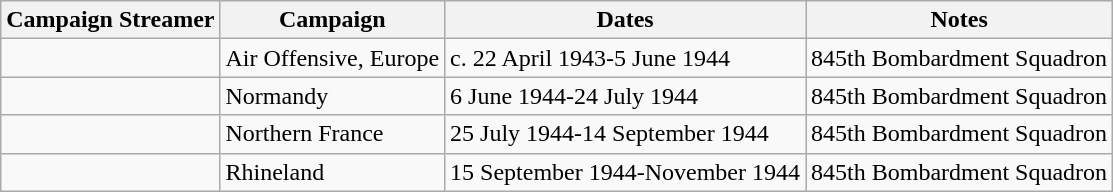<table class="wikitable">
<tr>
<th>Campaign Streamer</th>
<th>Campaign</th>
<th>Dates</th>
<th>Notes</th>
</tr>
<tr>
<td></td>
<td>Air Offensive, Europe</td>
<td>c. 22 April 1943-5 June 1944</td>
<td>845th Bombardment Squadron</td>
</tr>
<tr>
<td></td>
<td>Normandy</td>
<td>6 June 1944-24 July 1944</td>
<td>845th Bombardment Squadron</td>
</tr>
<tr>
<td></td>
<td>Northern France</td>
<td>25 July 1944-14 September 1944</td>
<td>845th Bombardment Squadron</td>
</tr>
<tr>
<td></td>
<td>Rhineland</td>
<td>15 September 1944-November 1944</td>
<td>845th Bombardment Squadron</td>
</tr>
</table>
